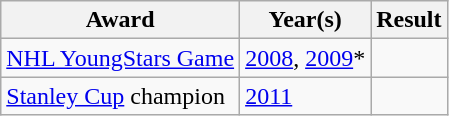<table class="wikitable">
<tr>
<th>Award</th>
<th>Year(s)</th>
<th>Result</th>
</tr>
<tr>
<td><a href='#'>NHL YoungStars Game</a></td>
<td><a href='#'>2008</a>, <a href='#'>2009</a>*</td>
<td></td>
</tr>
<tr>
<td><a href='#'>Stanley Cup</a> champion</td>
<td><a href='#'>2011</a></td>
<td></td>
</tr>
</table>
